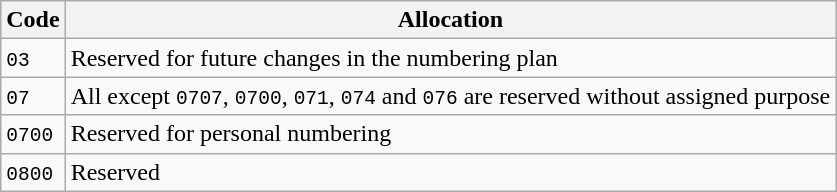<table class="wikitable">
<tr>
<th>Code</th>
<th>Allocation</th>
</tr>
<tr>
<td><code>03</code></td>
<td>Reserved for future changes in the numbering plan</td>
</tr>
<tr>
<td><code>07</code></td>
<td>All except  <code>0707</code>, <code>0700</code>, <code>071</code>, <code>074</code> and <code>076</code> are reserved without assigned purpose</td>
</tr>
<tr>
<td><code>0700</code></td>
<td>Reserved for personal numbering</td>
</tr>
<tr>
<td><code>0800</code></td>
<td>Reserved</td>
</tr>
</table>
